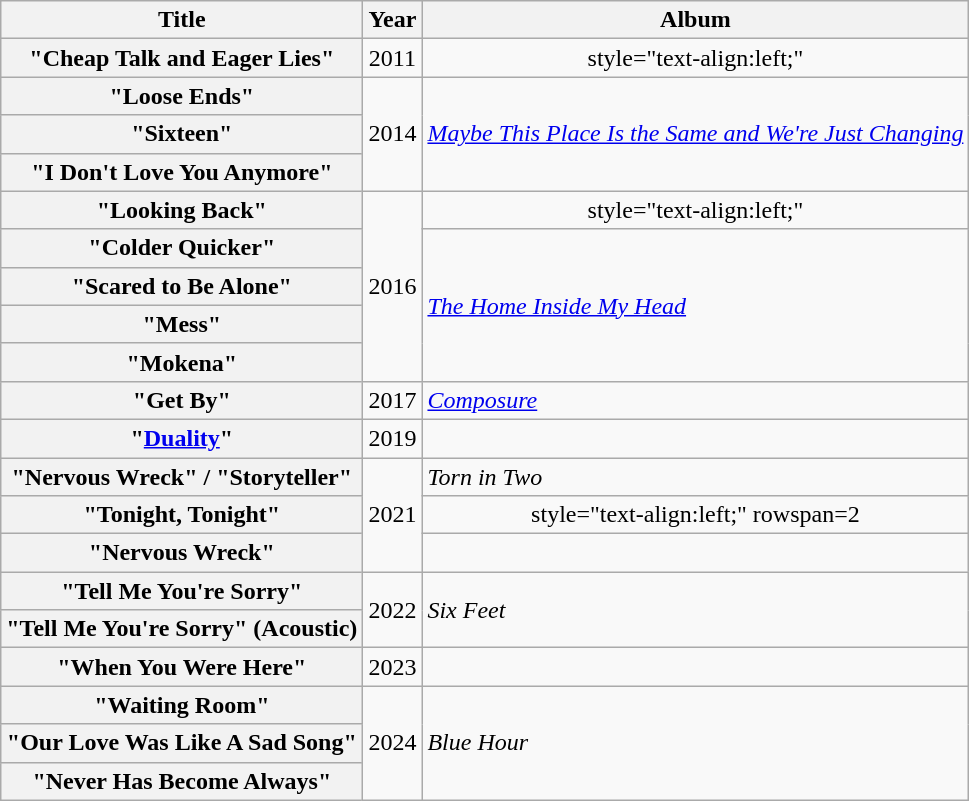<table class="wikitable plainrowheaders" style="text-align:center;">
<tr>
<th scope=col>Title</th>
<th scope=col>Year</th>
<th scope=col>Album</th>
</tr>
<tr>
<th scope="row">"Cheap Talk and Eager Lies"</th>
<td>2011</td>
<td>style="text-align:left;" </td>
</tr>
<tr>
<th scope="row">"Loose Ends"</th>
<td rowspan=3>2014</td>
<td rowspan=3 style="text-align:left;"><em><a href='#'>Maybe This Place Is the Same and We're Just Changing</a></em></td>
</tr>
<tr>
<th scope="row">"Sixteen"</th>
</tr>
<tr>
<th scope="row">"I Don't Love You Anymore"</th>
</tr>
<tr>
<th scope="row">"Looking Back"<br> </th>
<td rowspan=5>2016</td>
<td>style="text-align:left;" </td>
</tr>
<tr>
<th scope="row">"Colder Quicker"</th>
<td rowspan=4 style="text-align:left;"><em><a href='#'>The Home Inside My Head</a></em></td>
</tr>
<tr>
<th scope="row">"Scared to Be Alone"</th>
</tr>
<tr>
<th scope="row">"Mess"</th>
</tr>
<tr>
<th scope="row">"Mokena"</th>
</tr>
<tr>
<th scope="row">"Get By"</th>
<td>2017</td>
<td style="text-align:left;"><em><a href='#'>Composure</a></em></td>
</tr>
<tr>
<th scope="row">"<a href='#'>Duality</a>"<br> </th>
<td>2019</td>
<td></td>
</tr>
<tr>
<th scope="row">"Nervous Wreck" / "Storyteller"</th>
<td rowspan=3>2021</td>
<td style="text-align:left;"><em>Torn in Two</em></td>
</tr>
<tr>
<th scope="row">"Tonight, Tonight"</th>
<td>style="text-align:left;" rowspan=2 </td>
</tr>
<tr>
<th scope="row">"Nervous Wreck"<br> </th>
</tr>
<tr>
<th scope="row">"Tell Me You're Sorry"</th>
<td rowspan=2>2022</td>
<td rowspan=2 style="text-align:left;"><em>Six Feet</em></td>
</tr>
<tr>
<th scope="row">"Tell Me You're Sorry" (Acoustic)</th>
</tr>
<tr>
<th scope="row">"When You Were Here"</th>
<td>2023</td>
<td></td>
</tr>
<tr>
<th scope="row">"Waiting Room"</th>
<td rowspan=3>2024</td>
<td rowspan=3 style="text-align:left;"><em>Blue Hour</em></td>
</tr>
<tr>
<th scope="row">"Our Love Was Like A Sad Song"</th>
</tr>
<tr>
<th scope="row">"Never Has Become Always"</th>
</tr>
</table>
